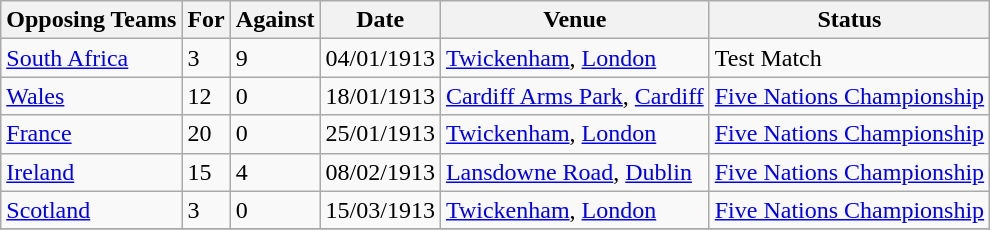<table class="wikitable">
<tr>
<th>Opposing Teams</th>
<th>For</th>
<th>Against</th>
<th>Date</th>
<th>Venue</th>
<th>Status</th>
</tr>
<tr>
<td><a href='#'>South Africa</a></td>
<td>3</td>
<td>9</td>
<td>04/01/1913</td>
<td><a href='#'>Twickenham</a>, <a href='#'>London</a></td>
<td>Test Match</td>
</tr>
<tr>
<td><a href='#'>Wales</a></td>
<td>12</td>
<td>0</td>
<td>18/01/1913</td>
<td><a href='#'>Cardiff Arms Park</a>, <a href='#'>Cardiff</a></td>
<td><a href='#'>Five Nations Championship</a></td>
</tr>
<tr>
<td><a href='#'>France</a></td>
<td>20</td>
<td>0</td>
<td>25/01/1913</td>
<td><a href='#'>Twickenham</a>, <a href='#'>London</a></td>
<td><a href='#'>Five Nations Championship</a></td>
</tr>
<tr>
<td><a href='#'>Ireland</a></td>
<td>15</td>
<td>4</td>
<td>08/02/1913</td>
<td><a href='#'>Lansdowne Road</a>, <a href='#'>Dublin</a></td>
<td><a href='#'>Five Nations Championship</a></td>
</tr>
<tr>
<td><a href='#'>Scotland</a></td>
<td>3</td>
<td>0</td>
<td>15/03/1913</td>
<td><a href='#'>Twickenham</a>, <a href='#'>London</a></td>
<td><a href='#'>Five Nations Championship</a></td>
</tr>
<tr>
</tr>
</table>
